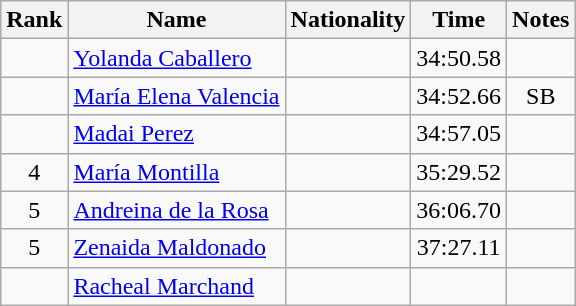<table class="wikitable sortable" style="text-align:center">
<tr>
<th>Rank</th>
<th>Name</th>
<th>Nationality</th>
<th>Time</th>
<th>Notes</th>
</tr>
<tr>
<td></td>
<td align=left><a href='#'>Yolanda Caballero</a></td>
<td align=left></td>
<td>34:50.58</td>
<td></td>
</tr>
<tr>
<td></td>
<td align=left><a href='#'>María Elena Valencia</a></td>
<td align=left></td>
<td>34:52.66</td>
<td>SB</td>
</tr>
<tr>
<td></td>
<td align=left><a href='#'>Madai Perez</a></td>
<td align=left></td>
<td>34:57.05</td>
<td></td>
</tr>
<tr>
<td>4</td>
<td align=left><a href='#'>María Montilla</a></td>
<td align=left></td>
<td>35:29.52</td>
<td></td>
</tr>
<tr>
<td>5</td>
<td align=left><a href='#'>Andreina de la Rosa</a></td>
<td align=left></td>
<td>36:06.70</td>
<td></td>
</tr>
<tr>
<td>5</td>
<td align=left><a href='#'>Zenaida Maldonado</a></td>
<td align=left></td>
<td>37:27.11</td>
<td></td>
</tr>
<tr>
<td></td>
<td align=left><a href='#'>Racheal Marchand</a></td>
<td align=left></td>
<td></td>
<td></td>
</tr>
</table>
